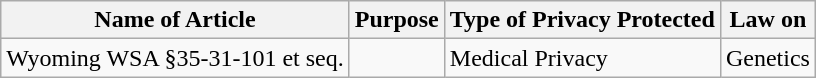<table class="wikitable">
<tr>
<th>Name of Article</th>
<th>Purpose</th>
<th>Type of Privacy Protected</th>
<th>Law on</th>
</tr>
<tr>
<td>Wyoming WSA §35-31-101 et seq.</td>
<td></td>
<td>Medical Privacy</td>
<td>Genetics</td>
</tr>
</table>
